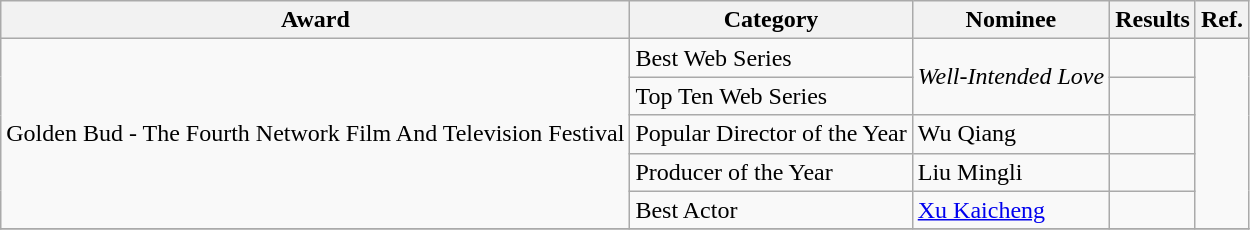<table class="wikitable">
<tr>
<th>Award</th>
<th>Category</th>
<th>Nominee</th>
<th>Results</th>
<th>Ref.</th>
</tr>
<tr>
<td rowspan=5>Golden Bud - The Fourth Network Film And Television Festival</td>
<td>Best Web Series</td>
<td rowspan=2><em>Well-Intended Love</em></td>
<td></td>
<td rowspan=5></td>
</tr>
<tr>
<td>Top Ten Web Series</td>
<td></td>
</tr>
<tr>
<td>Popular Director of the Year</td>
<td>Wu Qiang</td>
<td></td>
</tr>
<tr>
<td>Producer of the Year</td>
<td>Liu Mingli</td>
<td></td>
</tr>
<tr>
<td>Best Actor</td>
<td><a href='#'>Xu Kaicheng</a></td>
<td></td>
</tr>
<tr>
</tr>
</table>
